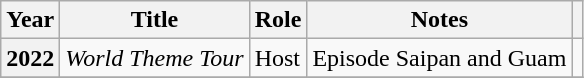<table class="wikitable  plainrowheaders">
<tr>
<th scope="col">Year</th>
<th scope="col">Title</th>
<th scope="col">Role</th>
<th scope="col">Notes</th>
<th scope="col" class="unsortable"></th>
</tr>
<tr>
<th scope="row">2022</th>
<td><em>World Theme Tour</em></td>
<td>Host</td>
<td>Episode Saipan and Guam</td>
<td></td>
</tr>
<tr>
</tr>
</table>
